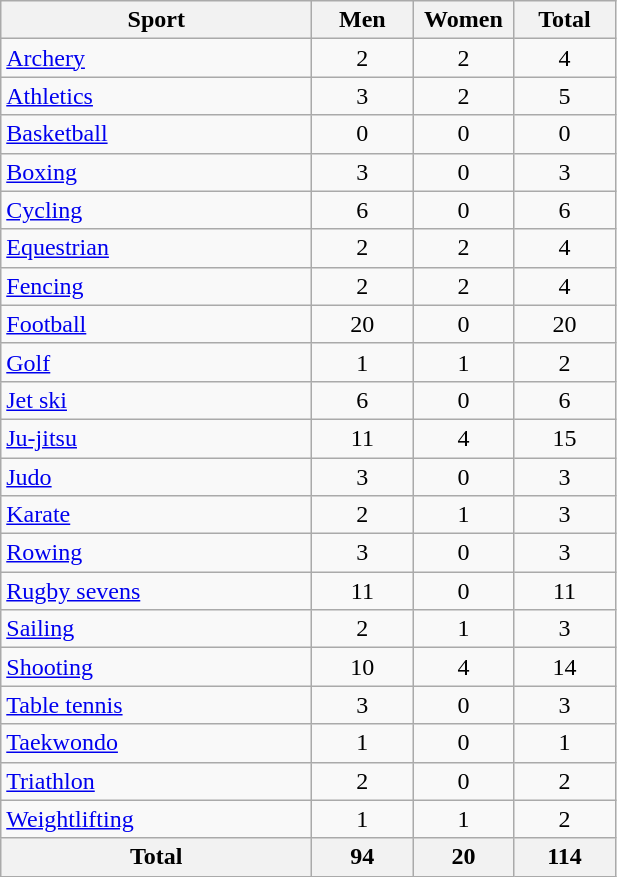<table class="wikitable" style="text-align:center;">
<tr>
<th width=200>Sport</th>
<th width=60>Men</th>
<th width=60>Women</th>
<th width=60>Total</th>
</tr>
<tr>
<td align=left><a href='#'>Archery</a></td>
<td>2</td>
<td>2</td>
<td>4</td>
</tr>
<tr>
<td align=left><a href='#'>Athletics</a></td>
<td>3</td>
<td>2</td>
<td>5</td>
</tr>
<tr>
<td align=left><a href='#'>Basketball</a></td>
<td>0</td>
<td>0</td>
<td>0</td>
</tr>
<tr>
<td align=left><a href='#'>Boxing</a></td>
<td>3</td>
<td>0</td>
<td>3</td>
</tr>
<tr>
<td align=left><a href='#'>Cycling</a></td>
<td>6</td>
<td>0</td>
<td>6</td>
</tr>
<tr>
<td align=left><a href='#'>Equestrian</a></td>
<td>2</td>
<td>2</td>
<td>4</td>
</tr>
<tr>
<td align=left><a href='#'>Fencing</a></td>
<td>2</td>
<td>2</td>
<td>4</td>
</tr>
<tr>
<td align=left><a href='#'>Football</a></td>
<td>20</td>
<td>0</td>
<td>20</td>
</tr>
<tr>
<td align=left><a href='#'>Golf</a></td>
<td>1</td>
<td>1</td>
<td>2</td>
</tr>
<tr>
<td align=left><a href='#'>Jet ski</a></td>
<td>6</td>
<td>0</td>
<td>6</td>
</tr>
<tr>
<td align=left><a href='#'>Ju-jitsu</a></td>
<td>11</td>
<td>4</td>
<td>15</td>
</tr>
<tr>
<td align=left><a href='#'>Judo</a></td>
<td>3</td>
<td>0</td>
<td>3</td>
</tr>
<tr>
<td align=left><a href='#'>Karate</a></td>
<td>2</td>
<td>1</td>
<td>3</td>
</tr>
<tr>
<td align=left><a href='#'>Rowing</a></td>
<td>3</td>
<td>0</td>
<td>3</td>
</tr>
<tr>
<td align=left><a href='#'>Rugby sevens</a></td>
<td>11</td>
<td>0</td>
<td>11</td>
</tr>
<tr>
<td align=left><a href='#'>Sailing</a></td>
<td>2</td>
<td>1</td>
<td>3</td>
</tr>
<tr>
<td align=left><a href='#'>Shooting</a></td>
<td>10</td>
<td>4</td>
<td>14</td>
</tr>
<tr>
<td align=left><a href='#'>Table tennis</a></td>
<td>3</td>
<td>0</td>
<td>3</td>
</tr>
<tr>
<td align=left><a href='#'>Taekwondo</a></td>
<td>1</td>
<td>0</td>
<td>1</td>
</tr>
<tr>
<td align=left><a href='#'>Triathlon</a></td>
<td>2</td>
<td>0</td>
<td>2</td>
</tr>
<tr>
<td align=left><a href='#'>Weightlifting</a></td>
<td>1</td>
<td>1</td>
<td>2</td>
</tr>
<tr>
<th>Total</th>
<th>94</th>
<th>20</th>
<th>114</th>
</tr>
</table>
